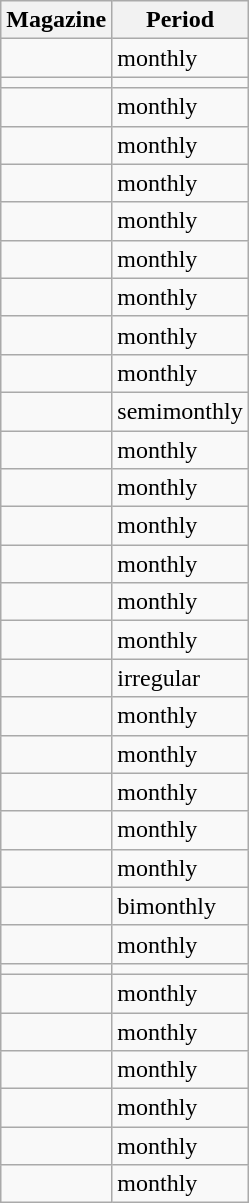<table class="wikitable">
<tr>
<th>Magazine</th>
<th>Period</th>
</tr>
<tr>
<td></td>
<td>monthly</td>
</tr>
<tr>
<td></td>
<td></td>
</tr>
<tr>
<td></td>
<td>monthly</td>
</tr>
<tr>
<td></td>
<td>monthly</td>
</tr>
<tr>
<td></td>
<td>monthly</td>
</tr>
<tr>
<td></td>
<td>monthly</td>
</tr>
<tr>
<td></td>
<td>monthly</td>
</tr>
<tr>
<td></td>
<td>monthly</td>
</tr>
<tr>
<td></td>
<td>monthly</td>
</tr>
<tr>
<td></td>
<td>monthly</td>
</tr>
<tr>
<td></td>
<td>semimonthly</td>
</tr>
<tr>
<td></td>
<td>monthly</td>
</tr>
<tr>
<td></td>
<td>monthly</td>
</tr>
<tr>
<td></td>
<td>monthly</td>
</tr>
<tr>
<td></td>
<td>monthly</td>
</tr>
<tr>
<td></td>
<td>monthly</td>
</tr>
<tr>
<td></td>
<td>monthly</td>
</tr>
<tr>
<td></td>
<td>irregular</td>
</tr>
<tr>
<td></td>
<td>monthly</td>
</tr>
<tr>
<td></td>
<td>monthly</td>
</tr>
<tr>
<td></td>
<td>monthly</td>
</tr>
<tr>
<td></td>
<td>monthly</td>
</tr>
<tr>
<td></td>
<td>monthly</td>
</tr>
<tr>
<td></td>
<td>bimonthly</td>
</tr>
<tr>
<td></td>
<td>monthly</td>
</tr>
<tr>
<td></td>
<td></td>
</tr>
<tr>
<td></td>
<td>monthly</td>
</tr>
<tr>
<td></td>
<td>monthly</td>
</tr>
<tr>
<td></td>
<td>monthly</td>
</tr>
<tr>
<td></td>
<td>monthly</td>
</tr>
<tr>
<td></td>
<td>monthly</td>
</tr>
<tr>
<td></td>
<td>monthly</td>
</tr>
</table>
